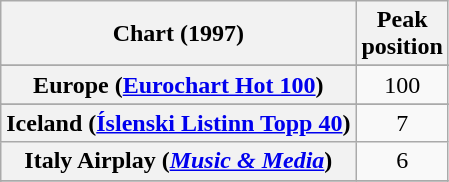<table class="wikitable sortable plainrowheaders" style="text-align:center">
<tr>
<th scope="col">Chart (1997)</th>
<th scope="col">Peak<br>position</th>
</tr>
<tr>
</tr>
<tr>
</tr>
<tr>
</tr>
<tr>
</tr>
<tr>
</tr>
<tr>
<th scope="row">Europe (<a href='#'>Eurochart Hot 100</a>)</th>
<td>100</td>
</tr>
<tr>
</tr>
<tr>
<th scope="row">Iceland (<a href='#'>Íslenski Listinn Topp 40</a>)</th>
<td>7</td>
</tr>
<tr>
<th scope="row">Italy Airplay (<em><a href='#'>Music & Media</a></em>)</th>
<td>6</td>
</tr>
<tr>
</tr>
<tr>
</tr>
<tr>
</tr>
<tr>
</tr>
<tr>
</tr>
<tr>
</tr>
<tr>
</tr>
<tr>
</tr>
<tr>
</tr>
<tr>
</tr>
</table>
